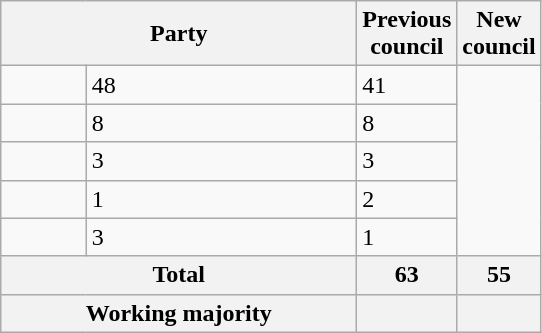<table class="wikitable">
<tr>
<th valign=centre colspan="2" style="width: 230px">Party</th>
<th valign=top style="width: 30px">Previous council</th>
<th valign=top style="width: 30px">New council</th>
</tr>
<tr>
<td></td>
<td>48</td>
<td>41</td>
</tr>
<tr>
<td></td>
<td>8</td>
<td>8</td>
</tr>
<tr>
<td></td>
<td>3</td>
<td>3</td>
</tr>
<tr>
<td></td>
<td>1</td>
<td>2</td>
</tr>
<tr>
<td></td>
<td>3</td>
<td>1</td>
</tr>
<tr>
<th colspan=2>Total</th>
<th style="text-align: center">63</th>
<th colspan=3>55</th>
</tr>
<tr>
<th colspan=2>Working majority</th>
<th></th>
<th></th>
</tr>
</table>
